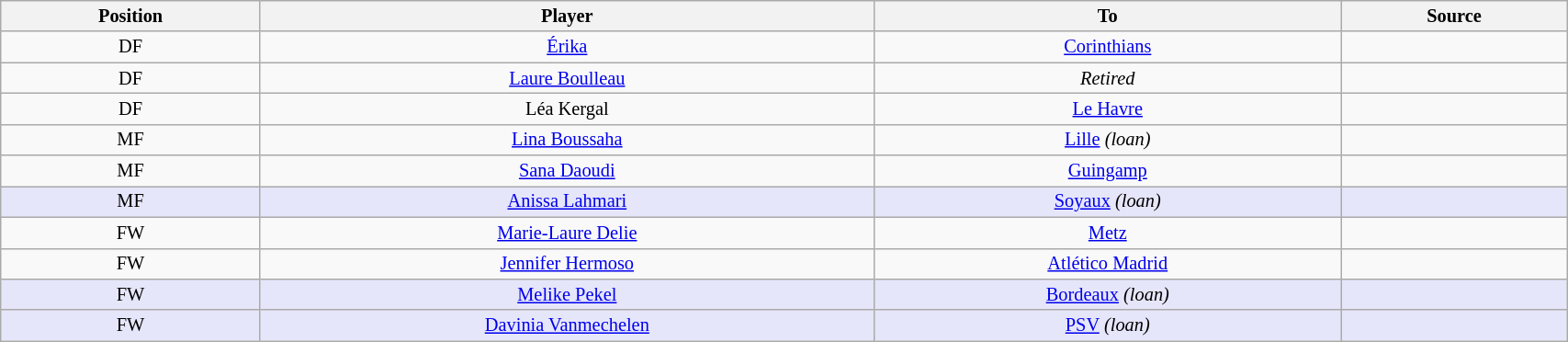<table class="wikitable sortable" style="width:90%; text-align:center; font-size:85%; text-align:centre;">
<tr>
<th><strong>Position</strong></th>
<th><strong>Player</strong></th>
<th><strong>To</strong></th>
<th><strong>Source</strong></th>
</tr>
<tr>
<td>DF</td>
<td> <a href='#'>Érika</a></td>
<td> <a href='#'>Corinthians</a></td>
<td></td>
</tr>
<tr>
<td>DF</td>
<td> <a href='#'>Laure Boulleau</a></td>
<td><em>Retired</em></td>
<td></td>
</tr>
<tr>
<td>DF</td>
<td> Léa Kergal</td>
<td> <a href='#'>Le Havre</a></td>
<td></td>
</tr>
<tr>
<td>MF</td>
<td> <a href='#'>Lina Boussaha</a></td>
<td> <a href='#'>Lille</a> <em>(loan)</em></td>
<td></td>
</tr>
<tr>
<td>MF</td>
<td> <a href='#'>Sana Daoudi</a></td>
<td> <a href='#'>Guingamp</a></td>
<td></td>
</tr>
<tr>
<td style="background:lavender; color:black;" scope="col">MF</td>
<td style="background:lavender; color:black;" scope="col"> <a href='#'>Anissa Lahmari</a></td>
<td style="background:lavender; color:black;" scope="col"> <a href='#'>Soyaux</a> <em>(loan)</em></td>
<td style="background:lavender; color:black;" scope="col"></td>
</tr>
<tr>
<td>FW</td>
<td> <a href='#'>Marie-Laure Delie</a></td>
<td> <a href='#'>Metz</a></td>
<td></td>
</tr>
<tr>
<td>FW</td>
<td> <a href='#'>Jennifer Hermoso</a></td>
<td> <a href='#'>Atlético Madrid</a></td>
<td></td>
</tr>
<tr>
<td style="background:lavender; color:black;" scope="col">FW</td>
<td style="background:lavender; color:black;" scope="col"> <a href='#'>Melike Pekel</a></td>
<td style="background:lavender; color:black;" scope="col"> <a href='#'>Bordeaux</a> <em>(loan)</em></td>
<td style="background:lavender; color:black;" scope="col"></td>
</tr>
<tr>
<td style="background:lavender; color:black;" scope="col">FW</td>
<td style="background:lavender; color:black;" scope="col"> <a href='#'>Davinia Vanmechelen</a></td>
<td style="background:lavender; color:black;" scope="col"> <a href='#'>PSV</a> <em>(loan)</em></td>
<td style="background:lavender; color:black;" scope="col"></td>
</tr>
</table>
